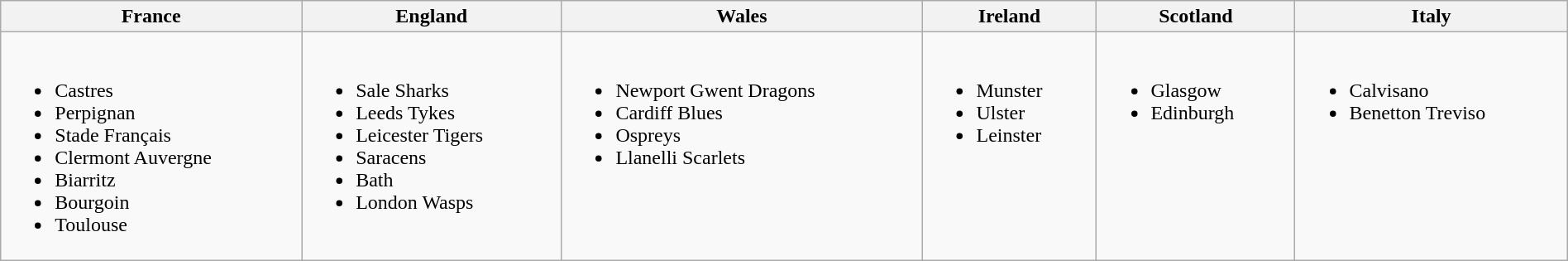<table class="wikitable" width=100%>
<tr>
<th>France</th>
<th>England</th>
<th>Wales</th>
<th>Ireland</th>
<th>Scotland</th>
<th>Italy</th>
</tr>
<tr valign=top>
<td><br><ul><li> Castres</li><li> Perpignan</li><li> Stade Français</li><li> Clermont Auvergne</li><li> Biarritz</li><li> Bourgoin</li><li> Toulouse</li></ul></td>
<td><br><ul><li> Sale Sharks</li><li> Leeds Tykes</li><li> Leicester Tigers</li><li> Saracens</li><li> Bath</li><li> London Wasps</li></ul></td>
<td><br><ul><li> Newport Gwent Dragons</li><li> Cardiff Blues</li><li> Ospreys</li><li> Llanelli Scarlets</li></ul></td>
<td><br><ul><li> Munster</li><li> Ulster</li><li> Leinster</li></ul></td>
<td><br><ul><li> Glasgow</li><li> Edinburgh</li></ul></td>
<td><br><ul><li> Calvisano</li><li> Benetton Treviso</li></ul></td>
</tr>
</table>
